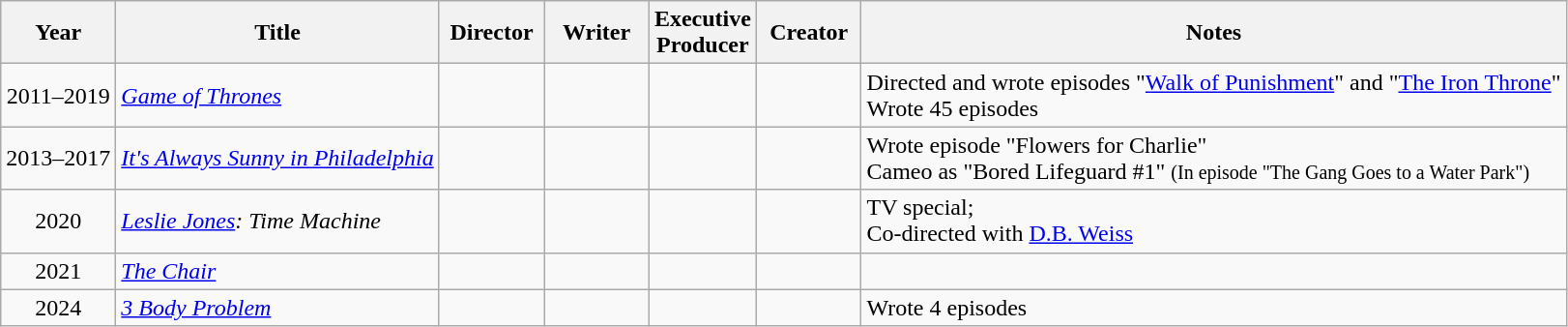<table class="wikitable" style="text-align:center">
<tr>
<th>Year</th>
<th>Title</th>
<th width="65">Director</th>
<th width="65">Writer</th>
<th width="65">Executive Producer</th>
<th width="65">Creator</th>
<th>Notes</th>
</tr>
<tr>
<td>2011–2019</td>
<td style="text-align:left"><em><a href='#'>Game of Thrones</a></em></td>
<td></td>
<td></td>
<td></td>
<td></td>
<td style="text-align:left">Directed and wrote episodes "<a href='#'>Walk of Punishment</a>" and "<a href='#'>The Iron Throne</a>"<br>Wrote 45 episodes</td>
</tr>
<tr>
<td>2013–2017</td>
<td style="text-align:left"><em><a href='#'>It's Always Sunny in Philadelphia</a></em></td>
<td></td>
<td></td>
<td></td>
<td></td>
<td style="text-align:left">Wrote episode "Flowers for Charlie"<br>Cameo as "Bored Lifeguard #1" <small>(In episode "The Gang Goes to a Water Park")</small></td>
</tr>
<tr>
<td>2020</td>
<td style="text-align:left"><em><a href='#'>Leslie Jones</a>: Time Machine</em></td>
<td></td>
<td></td>
<td></td>
<td></td>
<td style="text-align:left">TV special;<br>Co-directed with <a href='#'>D.B. Weiss</a></td>
</tr>
<tr>
<td>2021</td>
<td style="text-align:left"><em><a href='#'>The Chair</a></em></td>
<td></td>
<td></td>
<td></td>
<td></td>
<td style="text-align:left"></td>
</tr>
<tr>
<td>2024</td>
<td style="text-align:left"><em><a href='#'>3 Body Problem</a></em></td>
<td></td>
<td></td>
<td></td>
<td></td>
<td style="text-align:left">Wrote 4 episodes</td>
</tr>
</table>
